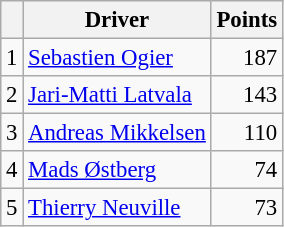<table class="wikitable" style="font-size: 95%;">
<tr>
<th></th>
<th>Driver</th>
<th>Points</th>
</tr>
<tr>
<td>1</td>
<td> <a href='#'>Sebastien Ogier</a></td>
<td align="right">187</td>
</tr>
<tr>
<td>2</td>
<td> <a href='#'>Jari-Matti Latvala</a></td>
<td align="right">143</td>
</tr>
<tr>
<td>3</td>
<td> <a href='#'>Andreas Mikkelsen</a></td>
<td align="right">110</td>
</tr>
<tr>
<td>4</td>
<td> <a href='#'>Mads Østberg</a></td>
<td align="right">74</td>
</tr>
<tr>
<td>5</td>
<td> <a href='#'>Thierry Neuville</a></td>
<td align="right">73</td>
</tr>
</table>
